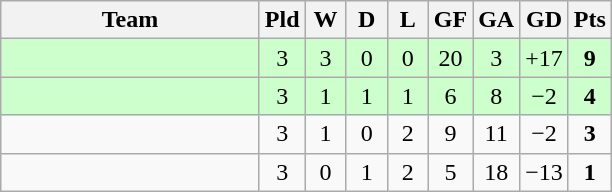<table class="wikitable" style="text-align:center;">
<tr>
<th width=165>Team</th>
<th width=20>Pld</th>
<th width=20>W</th>
<th width=20>D</th>
<th width=20>L</th>
<th width=20>GF</th>
<th width=20>GA</th>
<th width=20>GD</th>
<th width=20>Pts</th>
</tr>
<tr style="background:#cfc;">
<td style="text-align:left;"></td>
<td>3</td>
<td>3</td>
<td>0</td>
<td>0</td>
<td>20</td>
<td>3</td>
<td>+17</td>
<td><strong>9</strong></td>
</tr>
<tr style="background:#cfc;">
<td style="text-align:left;"></td>
<td>3</td>
<td>1</td>
<td>1</td>
<td>1</td>
<td>6</td>
<td>8</td>
<td>−2</td>
<td><strong>4</strong></td>
</tr>
<tr>
<td style="text-align:left;"></td>
<td>3</td>
<td>1</td>
<td>0</td>
<td>2</td>
<td>9</td>
<td>11</td>
<td>−2</td>
<td><strong>3</strong></td>
</tr>
<tr>
<td style="text-align:left;"></td>
<td>3</td>
<td>0</td>
<td>1</td>
<td>2</td>
<td>5</td>
<td>18</td>
<td>−13</td>
<td><strong>1</strong></td>
</tr>
</table>
